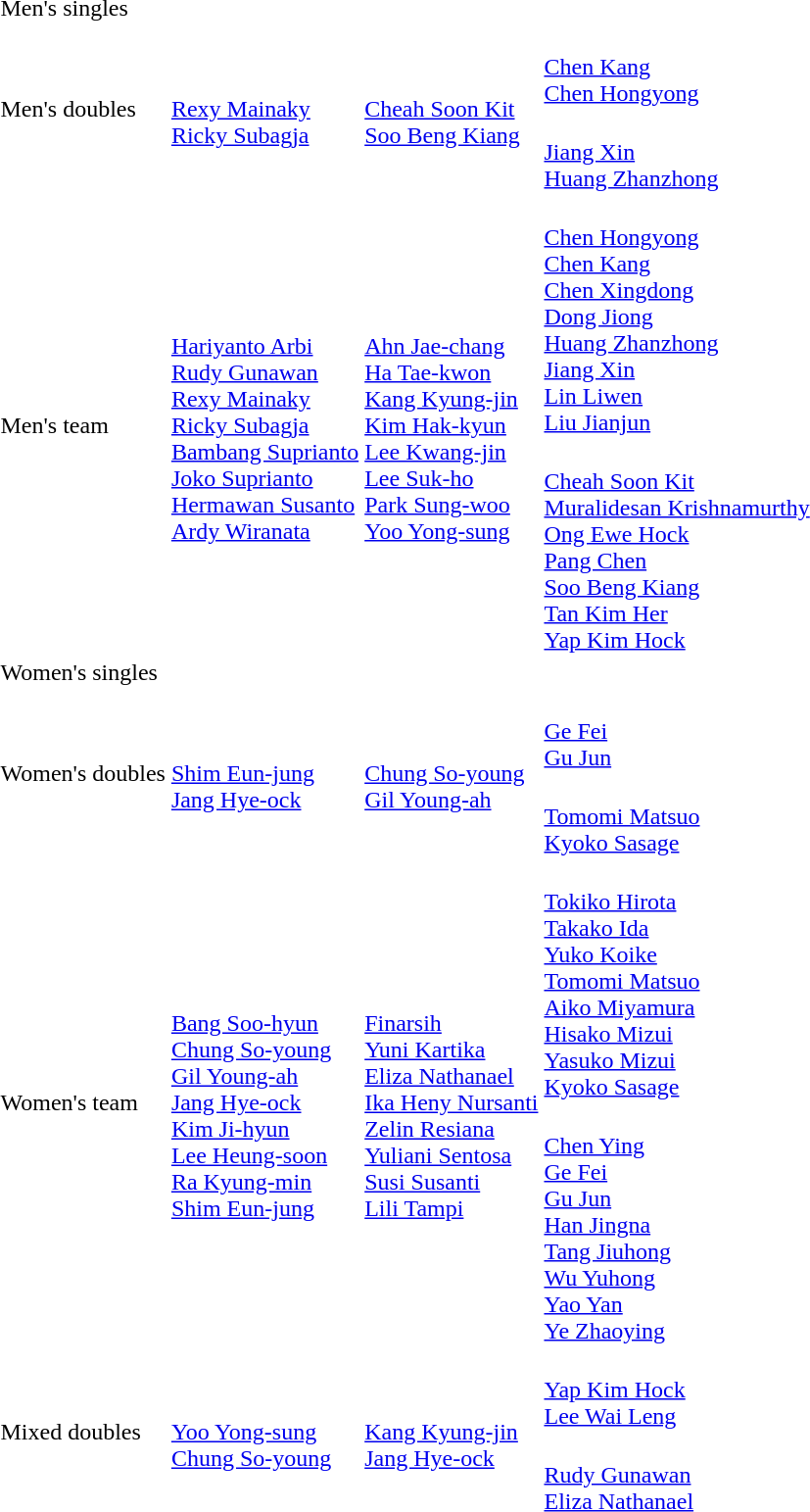<table>
<tr>
<td rowspan=2>Men's singles<br></td>
<td rowspan=2></td>
<td rowspan=2></td>
<td></td>
</tr>
<tr>
<td></td>
</tr>
<tr>
<td rowspan=2>Men's doubles<br></td>
<td rowspan=2><br><a href='#'>Rexy Mainaky</a><br><a href='#'>Ricky Subagja</a></td>
<td rowspan=2><br><a href='#'>Cheah Soon Kit</a><br><a href='#'>Soo Beng Kiang</a></td>
<td><br><a href='#'>Chen Kang</a><br><a href='#'>Chen Hongyong</a></td>
</tr>
<tr>
<td><br><a href='#'>Jiang Xin</a><br><a href='#'>Huang Zhanzhong</a></td>
</tr>
<tr>
<td rowspan=2>Men's team<br></td>
<td rowspan=2><br><a href='#'>Hariyanto Arbi</a><br><a href='#'>Rudy Gunawan</a><br><a href='#'>Rexy Mainaky</a><br><a href='#'>Ricky Subagja</a><br><a href='#'>Bambang Suprianto</a><br><a href='#'>Joko Suprianto</a><br><a href='#'>Hermawan Susanto</a><br><a href='#'>Ardy Wiranata</a></td>
<td rowspan=2><br><a href='#'>Ahn Jae-chang</a><br><a href='#'>Ha Tae-kwon</a><br><a href='#'>Kang Kyung-jin</a><br><a href='#'>Kim Hak-kyun</a><br><a href='#'>Lee Kwang-jin</a><br><a href='#'>Lee Suk-ho</a><br><a href='#'>Park Sung-woo</a><br><a href='#'>Yoo Yong-sung</a></td>
<td><br><a href='#'>Chen Hongyong</a><br><a href='#'>Chen Kang</a><br><a href='#'>Chen Xingdong</a><br><a href='#'>Dong Jiong</a><br><a href='#'>Huang Zhanzhong</a><br><a href='#'>Jiang Xin</a><br><a href='#'>Lin Liwen</a><br><a href='#'>Liu Jianjun</a></td>
</tr>
<tr>
<td><br><a href='#'>Cheah Soon Kit</a><br><a href='#'>Muralidesan Krishnamurthy</a><br><a href='#'>Ong Ewe Hock</a><br><a href='#'>Pang Chen</a><br><a href='#'>Soo Beng Kiang</a><br><a href='#'>Tan Kim Her</a><br><a href='#'>Yap Kim Hock</a></td>
</tr>
<tr>
<td rowspan=2>Women's singles<br></td>
<td rowspan=2></td>
<td rowspan=2></td>
<td></td>
</tr>
<tr>
<td></td>
</tr>
<tr>
<td rowspan=2>Women's doubles<br></td>
<td rowspan=2><br><a href='#'>Shim Eun-jung</a><br><a href='#'>Jang Hye-ock</a></td>
<td rowspan=2><br><a href='#'>Chung So-young</a><br><a href='#'>Gil Young-ah</a></td>
<td><br><a href='#'>Ge Fei</a><br><a href='#'>Gu Jun</a></td>
</tr>
<tr>
<td><br><a href='#'>Tomomi Matsuo</a><br><a href='#'>Kyoko Sasage</a></td>
</tr>
<tr>
<td rowspan=2>Women's team<br></td>
<td rowspan=2><br><a href='#'>Bang Soo-hyun</a><br><a href='#'>Chung So-young</a><br><a href='#'>Gil Young-ah</a><br><a href='#'>Jang Hye-ock</a><br><a href='#'>Kim Ji-hyun</a><br><a href='#'>Lee Heung-soon</a><br><a href='#'>Ra Kyung-min</a><br><a href='#'>Shim Eun-jung</a></td>
<td rowspan=2><br><a href='#'>Finarsih</a><br><a href='#'>Yuni Kartika</a><br><a href='#'>Eliza Nathanael</a><br><a href='#'>Ika Heny Nursanti</a><br><a href='#'>Zelin Resiana</a><br><a href='#'>Yuliani Sentosa</a><br><a href='#'>Susi Susanti</a><br><a href='#'>Lili Tampi</a></td>
<td><br><a href='#'>Tokiko Hirota</a><br><a href='#'>Takako Ida</a><br><a href='#'>Yuko Koike</a><br><a href='#'>Tomomi Matsuo</a><br><a href='#'>Aiko Miyamura</a><br><a href='#'>Hisako Mizui</a><br><a href='#'>Yasuko Mizui</a><br><a href='#'>Kyoko Sasage</a></td>
</tr>
<tr>
<td><br><a href='#'>Chen Ying</a><br><a href='#'>Ge Fei</a><br><a href='#'>Gu Jun</a><br><a href='#'>Han Jingna</a><br><a href='#'>Tang Jiuhong</a><br><a href='#'>Wu Yuhong</a><br><a href='#'>Yao Yan</a><br><a href='#'>Ye Zhaoying</a></td>
</tr>
<tr>
<td rowspan=2>Mixed doubles<br></td>
<td rowspan=2><br><a href='#'>Yoo Yong-sung</a><br><a href='#'>Chung So-young</a></td>
<td rowspan=2><br><a href='#'>Kang Kyung-jin</a><br><a href='#'>Jang Hye-ock</a></td>
<td><br><a href='#'>Yap Kim Hock</a><br><a href='#'>Lee Wai Leng</a></td>
</tr>
<tr>
<td><br><a href='#'>Rudy Gunawan</a><br><a href='#'>Eliza Nathanael</a></td>
</tr>
</table>
